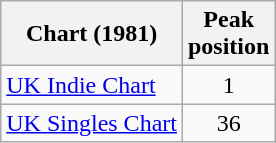<table class="wikitable sortable">
<tr>
<th scope="col">Chart (1981)</th>
<th scope="col">Peak<br>position</th>
</tr>
<tr>
<td><a href='#'>UK Indie Chart</a></td>
<td style="text-align:center;">1</td>
</tr>
<tr>
<td><a href='#'>UK Singles Chart</a></td>
<td style="text-align:center;">36</td>
</tr>
</table>
